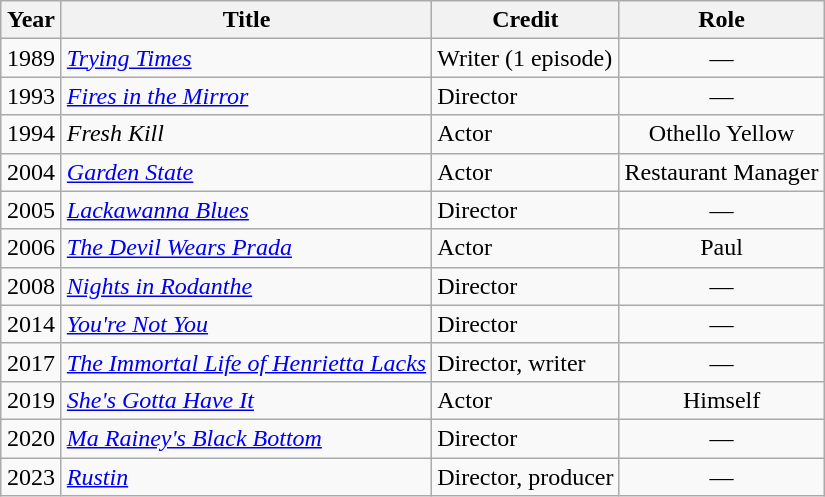<table class="wikitable">
<tr>
<th width="33">Year</th>
<th>Title</th>
<th>Credit</th>
<th>Role</th>
</tr>
<tr>
<td align="center">1989</td>
<td><em><a href='#'>Trying Times</a></em></td>
<td>Writer (1 episode)</td>
<td align="center">—</td>
</tr>
<tr>
<td align="center">1993</td>
<td><em><a href='#'>Fires in the Mirror</a></em></td>
<td>Director</td>
<td align="center">—</td>
</tr>
<tr>
<td align="center">1994</td>
<td><em>Fresh Kill</em></td>
<td>Actor</td>
<td align="center">Othello Yellow</td>
</tr>
<tr>
<td align="center">2004</td>
<td><em><a href='#'>Garden State</a></em></td>
<td>Actor</td>
<td align="center">Restaurant Manager</td>
</tr>
<tr>
<td align="center">2005</td>
<td><em><a href='#'>Lackawanna Blues</a></em></td>
<td>Director</td>
<td align="center">—</td>
</tr>
<tr>
<td align="center">2006</td>
<td><em><a href='#'>The Devil Wears Prada</a></em></td>
<td>Actor</td>
<td align="center">Paul</td>
</tr>
<tr>
<td align="center">2008</td>
<td><em><a href='#'>Nights in Rodanthe</a></em></td>
<td>Director</td>
<td align="center">—</td>
</tr>
<tr>
<td align="center">2014</td>
<td><em><a href='#'>You're Not You</a></em></td>
<td>Director</td>
<td align="center">—</td>
</tr>
<tr>
<td align="center">2017</td>
<td><em><a href='#'>The Immortal Life of Henrietta Lacks</a></em></td>
<td>Director, writer</td>
<td align="center">—</td>
</tr>
<tr>
<td align="center">2019</td>
<td><em><a href='#'>She's Gotta Have It</a></em></td>
<td>Actor</td>
<td align="center">Himself</td>
</tr>
<tr>
<td align="center">2020</td>
<td><em><a href='#'>Ma Rainey's Black Bottom</a></em></td>
<td>Director</td>
<td align="center">—</td>
</tr>
<tr>
<td align="center">2023</td>
<td><em><a href='#'>Rustin</a></em></td>
<td>Director, producer</td>
<td align="center">—</td>
</tr>
</table>
